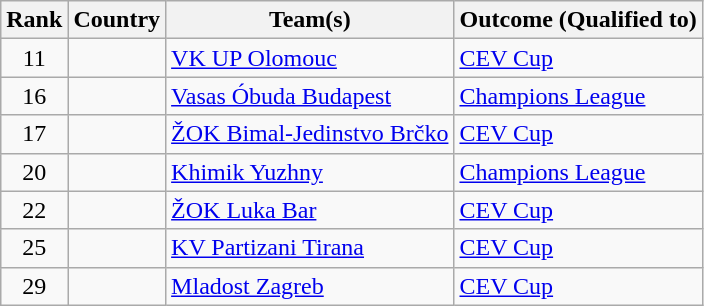<table class="wikitable" style="text-align:left">
<tr>
<th>Rank</th>
<th>Country</th>
<th>Team(s)</th>
<th>Outcome (Qualified to)</th>
</tr>
<tr>
<td align="center">11</td>
<td></td>
<td><a href='#'>VK UP Olomouc</a></td>
<td><a href='#'>CEV Cup</a></td>
</tr>
<tr>
<td align="center">16</td>
<td></td>
<td><a href='#'>Vasas Óbuda Budapest</a></td>
<td><a href='#'>Champions League</a></td>
</tr>
<tr>
<td align="center">17</td>
<td></td>
<td><a href='#'>ŽOK Bimal-Jedinstvo Brčko</a></td>
<td><a href='#'>CEV Cup</a></td>
</tr>
<tr>
<td align="center">20</td>
<td></td>
<td><a href='#'>Khimik Yuzhny</a></td>
<td><a href='#'>Champions League</a></td>
</tr>
<tr>
<td align="center">22</td>
<td></td>
<td><a href='#'>ŽOK Luka Bar</a></td>
<td><a href='#'>CEV Cup</a></td>
</tr>
<tr>
<td align="center">25</td>
<td></td>
<td><a href='#'>KV Partizani Tirana</a></td>
<td><a href='#'>CEV Cup</a></td>
</tr>
<tr>
<td align="center">29</td>
<td></td>
<td><a href='#'>Mladost Zagreb</a></td>
<td><a href='#'>CEV Cup</a></td>
</tr>
</table>
